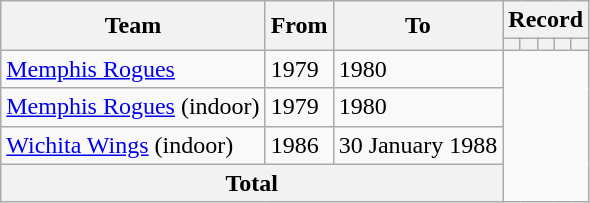<table class="wikitable" style="text-align: center;">
<tr>
<th rowspan="2">Team</th>
<th rowspan="2">From</th>
<th rowspan="2">To</th>
<th colspan="5">Record</th>
</tr>
<tr>
<th></th>
<th></th>
<th></th>
<th></th>
<th></th>
</tr>
<tr>
<td align="left"><a href='#'>Memphis Rogues</a></td>
<td align="left">1979</td>
<td align="left">1980<br></td>
</tr>
<tr>
<td align="left"><a href='#'>Memphis Rogues</a> (indoor)</td>
<td align="left">1979</td>
<td align="left">1980<br></td>
</tr>
<tr>
<td align="left"><a href='#'>Wichita Wings</a> (indoor)</td>
<td align="left">1986</td>
<td align="left">30 January 1988<br></td>
</tr>
<tr>
<th colspan="3">Total<br></th>
</tr>
</table>
